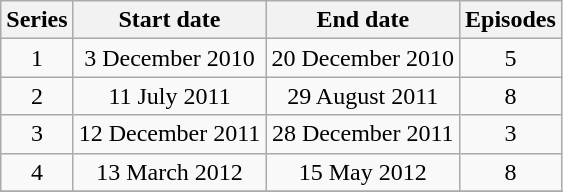<table class="wikitable" style="text-align:center;">
<tr>
<th>Series</th>
<th>Start date</th>
<th>End date</th>
<th>Episodes</th>
</tr>
<tr>
<td>1</td>
<td>3 December 2010</td>
<td>20 December 2010</td>
<td>5</td>
</tr>
<tr>
<td>2</td>
<td>11 July 2011</td>
<td>29 August 2011</td>
<td>8</td>
</tr>
<tr>
<td>3</td>
<td>12 December 2011</td>
<td>28 December 2011</td>
<td>3</td>
</tr>
<tr>
<td>4</td>
<td>13 March 2012</td>
<td>15 May 2012</td>
<td>8</td>
</tr>
<tr>
</tr>
</table>
